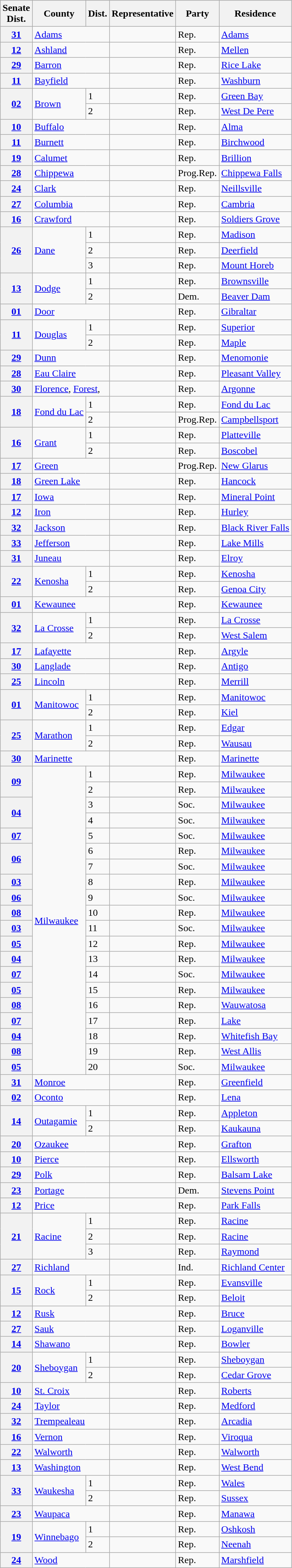<table class="wikitable sortable">
<tr>
<th>Senate<br>Dist.</th>
<th>County</th>
<th>Dist.</th>
<th>Representative</th>
<th>Party</th>
<th>Residence</th>
</tr>
<tr>
<th><a href='#'>31</a></th>
<td text-align="left" colspan="2"><a href='#'>Adams</a> </td>
<td></td>
<td>Rep.</td>
<td><a href='#'>Adams</a></td>
</tr>
<tr>
<th><a href='#'>12</a></th>
<td text-align="left" colspan="2"><a href='#'>Ashland</a></td>
<td></td>
<td>Rep.</td>
<td><a href='#'>Mellen</a></td>
</tr>
<tr>
<th><a href='#'>29</a></th>
<td text-align="left" colspan="2"><a href='#'>Barron</a></td>
<td></td>
<td>Rep.</td>
<td><a href='#'>Rice Lake</a></td>
</tr>
<tr>
<th><a href='#'>11</a></th>
<td text-align="left" colspan="2"><a href='#'>Bayfield</a></td>
<td></td>
<td>Rep.</td>
<td><a href='#'>Washburn</a></td>
</tr>
<tr>
<th rowspan="2"><a href='#'>02</a></th>
<td text-align="left" rowspan="2"><a href='#'>Brown</a></td>
<td>1</td>
<td></td>
<td>Rep.</td>
<td><a href='#'>Green Bay</a></td>
</tr>
<tr>
<td>2</td>
<td></td>
<td>Rep.</td>
<td><a href='#'>West De Pere</a></td>
</tr>
<tr>
<th><a href='#'>10</a></th>
<td text-align="left" colspan="2"><a href='#'>Buffalo</a> </td>
<td></td>
<td>Rep.</td>
<td><a href='#'>Alma</a></td>
</tr>
<tr>
<th><a href='#'>11</a></th>
<td text-align="left" colspan="2"><a href='#'>Burnett</a> </td>
<td></td>
<td>Rep.</td>
<td><a href='#'>Birchwood</a></td>
</tr>
<tr>
<th><a href='#'>19</a></th>
<td text-align="left" colspan="2"><a href='#'>Calumet</a></td>
<td></td>
<td>Rep.</td>
<td><a href='#'>Brillion</a></td>
</tr>
<tr>
<th><a href='#'>28</a></th>
<td text-align="left" colspan="2"><a href='#'>Chippewa</a></td>
<td></td>
<td>Prog.Rep.</td>
<td><a href='#'>Chippewa Falls</a></td>
</tr>
<tr>
<th><a href='#'>24</a></th>
<td text-align="left" colspan="2"><a href='#'>Clark</a></td>
<td></td>
<td>Rep.</td>
<td><a href='#'>Neillsville</a></td>
</tr>
<tr>
<th><a href='#'>27</a></th>
<td text-align="left" colspan="2"><a href='#'>Columbia</a></td>
<td></td>
<td>Rep.</td>
<td><a href='#'>Cambria</a></td>
</tr>
<tr>
<th><a href='#'>16</a></th>
<td text-align="left" colspan="2"><a href='#'>Crawford</a></td>
<td></td>
<td>Rep.</td>
<td><a href='#'>Soldiers Grove</a></td>
</tr>
<tr>
<th rowspan="3"><a href='#'>26</a></th>
<td text-align="left" rowspan="3"><a href='#'>Dane</a></td>
<td>1</td>
<td></td>
<td>Rep.</td>
<td><a href='#'>Madison</a></td>
</tr>
<tr>
<td>2</td>
<td></td>
<td>Rep.</td>
<td><a href='#'>Deerfield</a></td>
</tr>
<tr>
<td>3</td>
<td></td>
<td>Rep.</td>
<td><a href='#'>Mount Horeb</a></td>
</tr>
<tr>
<th rowspan="2"><a href='#'>13</a></th>
<td text-align="left" rowspan="2"><a href='#'>Dodge</a></td>
<td>1</td>
<td></td>
<td>Rep.</td>
<td><a href='#'>Brownsville</a></td>
</tr>
<tr>
<td>2</td>
<td></td>
<td>Dem.</td>
<td><a href='#'>Beaver Dam</a></td>
</tr>
<tr>
<th><a href='#'>01</a></th>
<td text-align="left" colspan="2"><a href='#'>Door</a></td>
<td></td>
<td>Rep.</td>
<td><a href='#'>Gibraltar</a></td>
</tr>
<tr>
<th rowspan="2"><a href='#'>11</a></th>
<td text-align="left" rowspan="2"><a href='#'>Douglas</a></td>
<td>1</td>
<td></td>
<td>Rep.</td>
<td><a href='#'>Superior</a></td>
</tr>
<tr>
<td>2</td>
<td></td>
<td>Rep.</td>
<td><a href='#'>Maple</a></td>
</tr>
<tr>
<th><a href='#'>29</a></th>
<td text-align="left" colspan="2"><a href='#'>Dunn</a></td>
<td></td>
<td>Rep.</td>
<td><a href='#'>Menomonie</a></td>
</tr>
<tr>
<th><a href='#'>28</a></th>
<td text-align="left" colspan="2"><a href='#'>Eau Claire</a></td>
<td></td>
<td>Rep.</td>
<td><a href='#'>Pleasant Valley</a></td>
</tr>
<tr>
<th><a href='#'>30</a></th>
<td text-align="left" colspan="2"><a href='#'>Florence</a>, <a href='#'>Forest</a>, </td>
<td></td>
<td>Rep.</td>
<td><a href='#'>Argonne</a></td>
</tr>
<tr>
<th rowspan="2"><a href='#'>18</a></th>
<td text-align="left" rowspan="2"><a href='#'>Fond du Lac</a></td>
<td>1</td>
<td></td>
<td>Rep.</td>
<td><a href='#'>Fond du Lac</a></td>
</tr>
<tr>
<td>2</td>
<td></td>
<td>Prog.Rep.</td>
<td><a href='#'>Campbellsport</a></td>
</tr>
<tr>
<th rowspan="2"><a href='#'>16</a></th>
<td text-align="left" rowspan="2"><a href='#'>Grant</a></td>
<td>1</td>
<td></td>
<td>Rep.</td>
<td><a href='#'>Platteville</a></td>
</tr>
<tr>
<td>2</td>
<td></td>
<td>Rep.</td>
<td><a href='#'>Boscobel</a></td>
</tr>
<tr>
<th><a href='#'>17</a></th>
<td text-align="left" colspan="2"><a href='#'>Green</a></td>
<td></td>
<td>Prog.Rep.</td>
<td><a href='#'>New Glarus</a></td>
</tr>
<tr>
<th><a href='#'>18</a></th>
<td text-align="left" colspan="2"><a href='#'>Green Lake</a> </td>
<td></td>
<td>Rep.</td>
<td><a href='#'>Hancock</a></td>
</tr>
<tr>
<th><a href='#'>17</a></th>
<td text-align="left" colspan="2"><a href='#'>Iowa</a></td>
<td></td>
<td>Rep.</td>
<td><a href='#'>Mineral Point</a></td>
</tr>
<tr>
<th><a href='#'>12</a></th>
<td text-align="left" colspan="2"><a href='#'>Iron</a> </td>
<td></td>
<td>Rep.</td>
<td><a href='#'>Hurley</a></td>
</tr>
<tr>
<th><a href='#'>32</a></th>
<td text-align="left" colspan="2"><a href='#'>Jackson</a></td>
<td></td>
<td>Rep.</td>
<td><a href='#'>Black River Falls</a></td>
</tr>
<tr>
<th><a href='#'>33</a></th>
<td text-align="left" colspan="2"><a href='#'>Jefferson</a></td>
<td></td>
<td>Rep.</td>
<td><a href='#'>Lake Mills</a></td>
</tr>
<tr>
<th><a href='#'>31</a></th>
<td text-align="left" colspan="2"><a href='#'>Juneau</a></td>
<td></td>
<td>Rep.</td>
<td><a href='#'>Elroy</a></td>
</tr>
<tr>
<th rowspan="2"><a href='#'>22</a></th>
<td text-align="left" rowspan="2"><a href='#'>Kenosha</a></td>
<td>1</td>
<td></td>
<td>Rep.</td>
<td><a href='#'>Kenosha</a></td>
</tr>
<tr>
<td>2</td>
<td></td>
<td>Rep.</td>
<td><a href='#'>Genoa City</a></td>
</tr>
<tr>
<th><a href='#'>01</a></th>
<td text-align="left" colspan="2"><a href='#'>Kewaunee</a></td>
<td></td>
<td>Rep.</td>
<td><a href='#'>Kewaunee</a></td>
</tr>
<tr>
<th rowspan="2"><a href='#'>32</a></th>
<td text-align="left" rowspan="2"><a href='#'>La Crosse</a></td>
<td>1</td>
<td></td>
<td>Rep.</td>
<td><a href='#'>La Crosse</a></td>
</tr>
<tr>
<td>2</td>
<td></td>
<td>Rep.</td>
<td><a href='#'>West Salem</a></td>
</tr>
<tr>
<th><a href='#'>17</a></th>
<td text-align="left" colspan="2"><a href='#'>Lafayette</a></td>
<td></td>
<td>Rep.</td>
<td><a href='#'>Argyle</a></td>
</tr>
<tr>
<th><a href='#'>30</a></th>
<td text-align="left" colspan="2"><a href='#'>Langlade</a></td>
<td></td>
<td>Rep.</td>
<td><a href='#'>Antigo</a></td>
</tr>
<tr>
<th><a href='#'>25</a></th>
<td text-align="left" colspan="2"><a href='#'>Lincoln</a></td>
<td></td>
<td>Rep.</td>
<td><a href='#'>Merrill</a></td>
</tr>
<tr>
<th rowspan="2"><a href='#'>01</a></th>
<td rowspan="2" text-align="left"><a href='#'>Manitowoc</a></td>
<td>1</td>
<td></td>
<td>Rep.</td>
<td><a href='#'>Manitowoc</a></td>
</tr>
<tr>
<td>2</td>
<td></td>
<td>Rep.</td>
<td><a href='#'>Kiel</a></td>
</tr>
<tr>
<th rowspan="2"><a href='#'>25</a></th>
<td text-align="left" rowspan="2"><a href='#'>Marathon</a></td>
<td>1</td>
<td></td>
<td>Rep.</td>
<td><a href='#'>Edgar</a></td>
</tr>
<tr>
<td>2</td>
<td></td>
<td>Rep.</td>
<td><a href='#'>Wausau</a></td>
</tr>
<tr>
<th><a href='#'>30</a></th>
<td text-align="left" colspan="2"><a href='#'>Marinette</a></td>
<td></td>
<td>Rep.</td>
<td><a href='#'>Marinette</a></td>
</tr>
<tr>
<th rowspan="2"><a href='#'>09</a></th>
<td text-align="left" rowspan="20"><a href='#'>Milwaukee</a></td>
<td>1</td>
<td></td>
<td>Rep.</td>
<td><a href='#'>Milwaukee</a></td>
</tr>
<tr>
<td>2</td>
<td></td>
<td>Rep.</td>
<td><a href='#'>Milwaukee</a></td>
</tr>
<tr>
<th rowspan="2"><a href='#'>04</a></th>
<td>3</td>
<td></td>
<td>Soc.</td>
<td><a href='#'>Milwaukee</a></td>
</tr>
<tr>
<td>4</td>
<td></td>
<td>Soc.</td>
<td><a href='#'>Milwaukee</a></td>
</tr>
<tr>
<th><a href='#'>07</a></th>
<td>5</td>
<td></td>
<td>Soc.</td>
<td><a href='#'>Milwaukee</a></td>
</tr>
<tr>
<th rowspan="2"><a href='#'>06</a></th>
<td>6</td>
<td></td>
<td>Rep.</td>
<td><a href='#'>Milwaukee</a></td>
</tr>
<tr>
<td>7</td>
<td></td>
<td>Soc.</td>
<td><a href='#'>Milwaukee</a></td>
</tr>
<tr>
<th><a href='#'>03</a></th>
<td>8</td>
<td></td>
<td>Rep.</td>
<td><a href='#'>Milwaukee</a></td>
</tr>
<tr>
<th><a href='#'>06</a></th>
<td>9</td>
<td></td>
<td>Soc.</td>
<td><a href='#'>Milwaukee</a></td>
</tr>
<tr>
<th><a href='#'>08</a></th>
<td>10</td>
<td></td>
<td>Rep.</td>
<td><a href='#'>Milwaukee</a></td>
</tr>
<tr>
<th><a href='#'>03</a></th>
<td>11</td>
<td></td>
<td>Soc.</td>
<td><a href='#'>Milwaukee</a></td>
</tr>
<tr>
<th><a href='#'>05</a></th>
<td>12</td>
<td></td>
<td>Rep.</td>
<td><a href='#'>Milwaukee</a></td>
</tr>
<tr>
<th><a href='#'>04</a></th>
<td>13</td>
<td></td>
<td>Rep.</td>
<td><a href='#'>Milwaukee</a></td>
</tr>
<tr>
<th><a href='#'>07</a></th>
<td>14</td>
<td></td>
<td>Soc.</td>
<td><a href='#'>Milwaukee</a></td>
</tr>
<tr>
<th><a href='#'>05</a></th>
<td>15</td>
<td></td>
<td>Rep.</td>
<td><a href='#'>Milwaukee</a></td>
</tr>
<tr>
<th><a href='#'>08</a></th>
<td>16</td>
<td></td>
<td>Rep.</td>
<td><a href='#'>Wauwatosa</a></td>
</tr>
<tr>
<th><a href='#'>07</a></th>
<td>17</td>
<td></td>
<td>Rep.</td>
<td><a href='#'>Lake</a></td>
</tr>
<tr>
<th><a href='#'>04</a></th>
<td>18</td>
<td></td>
<td>Rep.</td>
<td><a href='#'>Whitefish Bay</a></td>
</tr>
<tr>
<th><a href='#'>08</a></th>
<td>19</td>
<td></td>
<td>Rep.</td>
<td><a href='#'>West Allis</a></td>
</tr>
<tr>
<th><a href='#'>05</a></th>
<td>20</td>
<td></td>
<td>Soc.</td>
<td><a href='#'>Milwaukee</a></td>
</tr>
<tr>
<th><a href='#'>31</a></th>
<td text-align="left" colspan="2"><a href='#'>Monroe</a></td>
<td></td>
<td>Rep.</td>
<td><a href='#'>Greenfield</a></td>
</tr>
<tr>
<th><a href='#'>02</a></th>
<td text-align="left" colspan="2"><a href='#'>Oconto</a></td>
<td></td>
<td>Rep.</td>
<td><a href='#'>Lena</a></td>
</tr>
<tr>
<th rowspan="2"><a href='#'>14</a></th>
<td text-align="left" rowspan="2"><a href='#'>Outagamie</a></td>
<td>1</td>
<td></td>
<td>Rep.</td>
<td><a href='#'>Appleton</a></td>
</tr>
<tr>
<td>2</td>
<td></td>
<td>Rep.</td>
<td><a href='#'>Kaukauna</a></td>
</tr>
<tr>
<th><a href='#'>20</a></th>
<td text-align="left" colspan="2"><a href='#'>Ozaukee</a></td>
<td></td>
<td>Rep.</td>
<td><a href='#'>Grafton</a></td>
</tr>
<tr>
<th><a href='#'>10</a></th>
<td text-align="left" colspan="2"><a href='#'>Pierce</a></td>
<td></td>
<td>Rep.</td>
<td><a href='#'>Ellsworth</a></td>
</tr>
<tr>
<th><a href='#'>29</a></th>
<td text-align="left" colspan="2"><a href='#'>Polk</a></td>
<td></td>
<td>Rep.</td>
<td><a href='#'>Balsam Lake</a></td>
</tr>
<tr>
<th><a href='#'>23</a></th>
<td text-align="left" colspan="2"><a href='#'>Portage</a></td>
<td></td>
<td>Dem.</td>
<td><a href='#'>Stevens Point</a></td>
</tr>
<tr>
<th><a href='#'>12</a></th>
<td text-align="left" colspan="2"><a href='#'>Price</a></td>
<td></td>
<td>Rep.</td>
<td><a href='#'>Park Falls</a></td>
</tr>
<tr>
<th rowspan="3"><a href='#'>21</a></th>
<td text-align="left" rowspan="3"><a href='#'>Racine</a></td>
<td>1</td>
<td></td>
<td>Rep.</td>
<td><a href='#'>Racine</a></td>
</tr>
<tr>
<td>2</td>
<td></td>
<td>Rep.</td>
<td><a href='#'>Racine</a></td>
</tr>
<tr>
<td>3</td>
<td></td>
<td>Rep.</td>
<td><a href='#'>Raymond</a></td>
</tr>
<tr>
<th><a href='#'>27</a></th>
<td text-align="left" colspan="2"><a href='#'>Richland</a></td>
<td></td>
<td>Ind.</td>
<td><a href='#'>Richland Center</a></td>
</tr>
<tr>
<th rowspan="2"><a href='#'>15</a></th>
<td text-align="left" rowspan="2"><a href='#'>Rock</a></td>
<td>1</td>
<td></td>
<td>Rep.</td>
<td><a href='#'>Evansville</a></td>
</tr>
<tr>
<td>2</td>
<td></td>
<td>Rep.</td>
<td><a href='#'>Beloit</a></td>
</tr>
<tr>
<th><a href='#'>12</a></th>
<td text-align="left" colspan="2"><a href='#'>Rusk</a> </td>
<td></td>
<td>Rep.</td>
<td><a href='#'>Bruce</a></td>
</tr>
<tr>
<th><a href='#'>27</a></th>
<td text-align="left" colspan="2"><a href='#'>Sauk</a></td>
<td></td>
<td>Rep.</td>
<td><a href='#'>Loganville</a></td>
</tr>
<tr>
<th><a href='#'>14</a></th>
<td text-align="left" colspan="2"><a href='#'>Shawano</a></td>
<td></td>
<td>Rep.</td>
<td><a href='#'>Bowler</a></td>
</tr>
<tr>
<th rowspan="2"><a href='#'>20</a></th>
<td text-align="left" rowspan="2"><a href='#'>Sheboygan</a></td>
<td>1</td>
<td></td>
<td>Rep.</td>
<td><a href='#'>Sheboygan</a></td>
</tr>
<tr>
<td>2</td>
<td></td>
<td>Rep.</td>
<td><a href='#'>Cedar Grove</a></td>
</tr>
<tr>
<th><a href='#'>10</a></th>
<td text-align="left" colspan="2"><a href='#'>St. Croix</a></td>
<td></td>
<td>Rep.</td>
<td><a href='#'>Roberts</a></td>
</tr>
<tr>
<th><a href='#'>24</a></th>
<td text-align="left" colspan="2"><a href='#'>Taylor</a></td>
<td></td>
<td>Rep.</td>
<td><a href='#'>Medford</a></td>
</tr>
<tr>
<th><a href='#'>32</a></th>
<td text-align="left" colspan="2"><a href='#'>Trempealeau</a></td>
<td></td>
<td>Rep.</td>
<td><a href='#'>Arcadia</a></td>
</tr>
<tr>
<th><a href='#'>16</a></th>
<td text-align="left" colspan="2"><a href='#'>Vernon</a></td>
<td></td>
<td>Rep.</td>
<td><a href='#'>Viroqua</a></td>
</tr>
<tr>
<th><a href='#'>22</a></th>
<td text-align="left" colspan="2"><a href='#'>Walworth</a></td>
<td></td>
<td>Rep.</td>
<td><a href='#'>Walworth</a></td>
</tr>
<tr>
<th><a href='#'>13</a></th>
<td text-align="left" colspan="2"><a href='#'>Washington</a></td>
<td></td>
<td>Rep.</td>
<td><a href='#'>West Bend</a></td>
</tr>
<tr>
<th rowspan="2"><a href='#'>33</a></th>
<td text-align="left" rowspan="2"><a href='#'>Waukesha</a></td>
<td>1</td>
<td></td>
<td>Rep.</td>
<td><a href='#'>Wales</a></td>
</tr>
<tr>
<td>2</td>
<td></td>
<td>Rep.</td>
<td><a href='#'>Sussex</a></td>
</tr>
<tr>
<th><a href='#'>23</a></th>
<td text-align="left" colspan="2"><a href='#'>Waupaca</a></td>
<td></td>
<td>Rep.</td>
<td><a href='#'>Manawa</a></td>
</tr>
<tr>
<th rowspan="2"><a href='#'>19</a></th>
<td text-align="left" rowspan="2"><a href='#'>Winnebago</a></td>
<td>1</td>
<td></td>
<td>Rep.</td>
<td><a href='#'>Oshkosh</a></td>
</tr>
<tr>
<td>2</td>
<td></td>
<td>Rep.</td>
<td><a href='#'>Neenah</a></td>
</tr>
<tr>
<th><a href='#'>24</a></th>
<td text-align="left" colspan="2"><a href='#'>Wood</a></td>
<td></td>
<td>Rep.</td>
<td><a href='#'>Marshfield</a></td>
</tr>
</table>
